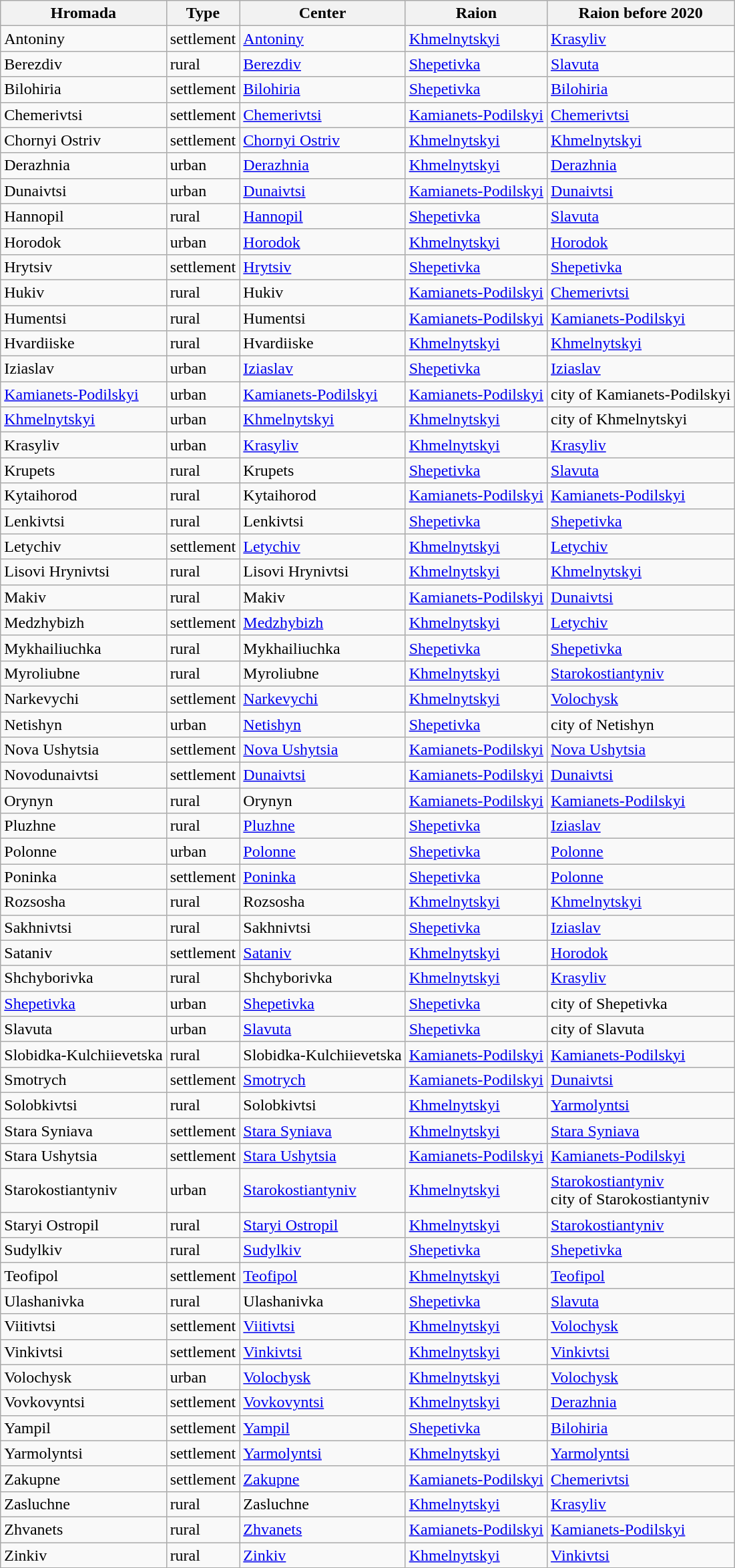<table class='wikitable sortable'>
<tr>
<th>Hromada</th>
<th>Type</th>
<th>Center</th>
<th>Raion</th>
<th>Raion before 2020</th>
</tr>
<tr>
<td>Antoniny</td>
<td>settlement</td>
<td><a href='#'>Antoniny</a></td>
<td><a href='#'>Khmelnytskyi</a></td>
<td><a href='#'>Krasyliv</a></td>
</tr>
<tr>
<td>Berezdiv</td>
<td>rural</td>
<td><a href='#'>Berezdiv</a></td>
<td><a href='#'>Shepetivka</a></td>
<td><a href='#'>Slavuta</a></td>
</tr>
<tr>
<td>Bilohiria</td>
<td>settlement</td>
<td><a href='#'>Bilohiria</a></td>
<td><a href='#'>Shepetivka</a></td>
<td><a href='#'>Bilohiria</a></td>
</tr>
<tr>
<td>Chemerivtsi</td>
<td>settlement</td>
<td><a href='#'>Chemerivtsi</a></td>
<td><a href='#'>Kamianets-Podilskyi</a></td>
<td><a href='#'>Chemerivtsi</a></td>
</tr>
<tr>
<td>Chornyi Ostriv</td>
<td>settlement</td>
<td><a href='#'>Chornyi Ostriv</a></td>
<td><a href='#'>Khmelnytskyi</a></td>
<td><a href='#'>Khmelnytskyi</a></td>
</tr>
<tr>
<td>Derazhnia</td>
<td>urban</td>
<td><a href='#'>Derazhnia</a></td>
<td><a href='#'>Khmelnytskyi</a></td>
<td><a href='#'>Derazhnia</a></td>
</tr>
<tr>
<td>Dunaivtsi</td>
<td>urban</td>
<td><a href='#'>Dunaivtsi</a></td>
<td><a href='#'>Kamianets-Podilskyi</a></td>
<td><a href='#'>Dunaivtsi</a></td>
</tr>
<tr>
<td>Hannopil</td>
<td>rural</td>
<td><a href='#'>Hannopil</a></td>
<td><a href='#'>Shepetivka</a></td>
<td><a href='#'>Slavuta</a></td>
</tr>
<tr>
<td>Horodok</td>
<td>urban</td>
<td><a href='#'>Horodok</a></td>
<td><a href='#'>Khmelnytskyi</a></td>
<td><a href='#'>Horodok</a></td>
</tr>
<tr>
<td>Hrytsiv</td>
<td>settlement</td>
<td><a href='#'>Hrytsiv</a></td>
<td><a href='#'>Shepetivka</a></td>
<td><a href='#'>Shepetivka</a></td>
</tr>
<tr>
<td>Hukiv</td>
<td>rural</td>
<td>Hukiv</td>
<td><a href='#'>Kamianets-Podilskyi</a></td>
<td><a href='#'>Chemerivtsi</a></td>
</tr>
<tr>
<td>Humentsi</td>
<td>rural</td>
<td>Humentsi</td>
<td><a href='#'>Kamianets-Podilskyi</a></td>
<td><a href='#'>Kamianets-Podilskyi</a></td>
</tr>
<tr>
<td>Hvardiiske</td>
<td>rural</td>
<td>Hvardiiske</td>
<td><a href='#'>Khmelnytskyi</a></td>
<td><a href='#'>Khmelnytskyi</a></td>
</tr>
<tr>
<td>Iziaslav</td>
<td>urban</td>
<td><a href='#'>Iziaslav</a></td>
<td><a href='#'>Shepetivka</a></td>
<td><a href='#'>Iziaslav</a></td>
</tr>
<tr>
<td><a href='#'>Kamianets-Podilskyi</a></td>
<td>urban</td>
<td><a href='#'>Kamianets-Podilskyi</a></td>
<td><a href='#'>Kamianets-Podilskyi</a></td>
<td>city of Kamianets-Podilskyi</td>
</tr>
<tr>
<td><a href='#'>Khmelnytskyi</a></td>
<td>urban</td>
<td><a href='#'>Khmelnytskyi</a></td>
<td><a href='#'>Khmelnytskyi</a></td>
<td>city of Khmelnytskyi</td>
</tr>
<tr>
<td>Krasyliv</td>
<td>urban</td>
<td><a href='#'>Krasyliv</a></td>
<td><a href='#'>Khmelnytskyi</a></td>
<td><a href='#'>Krasyliv</a></td>
</tr>
<tr>
<td>Krupets</td>
<td>rural</td>
<td>Krupets</td>
<td><a href='#'>Shepetivka</a></td>
<td><a href='#'>Slavuta</a></td>
</tr>
<tr>
<td>Kytaihorod</td>
<td>rural</td>
<td>Kytaihorod</td>
<td><a href='#'>Kamianets-Podilskyi</a></td>
<td><a href='#'>Kamianets-Podilskyi</a></td>
</tr>
<tr>
<td>Lenkivtsi</td>
<td>rural</td>
<td>Lenkivtsi</td>
<td><a href='#'>Shepetivka</a></td>
<td><a href='#'>Shepetivka</a></td>
</tr>
<tr>
<td>Letychiv</td>
<td>settlement</td>
<td><a href='#'>Letychiv</a></td>
<td><a href='#'>Khmelnytskyi</a></td>
<td><a href='#'>Letychiv</a></td>
</tr>
<tr>
<td>Lisovi Hrynivtsi</td>
<td>rural</td>
<td>Lisovi Hrynivtsi</td>
<td><a href='#'>Khmelnytskyi</a></td>
<td><a href='#'>Khmelnytskyi</a></td>
</tr>
<tr>
<td>Makiv</td>
<td>rural</td>
<td>Makiv</td>
<td><a href='#'>Kamianets-Podilskyi</a></td>
<td><a href='#'>Dunaivtsi</a></td>
</tr>
<tr>
<td>Medzhybizh</td>
<td>settlement</td>
<td><a href='#'>Medzhybizh</a></td>
<td><a href='#'>Khmelnytskyi</a></td>
<td><a href='#'>Letychiv</a></td>
</tr>
<tr>
<td>Mykhailiuchka</td>
<td>rural</td>
<td>Mykhailiuchka</td>
<td><a href='#'>Shepetivka</a></td>
<td><a href='#'>Shepetivka</a></td>
</tr>
<tr>
<td>Myroliubne</td>
<td>rural</td>
<td>Myroliubne</td>
<td><a href='#'>Khmelnytskyi</a></td>
<td><a href='#'>Starokostiantyniv</a></td>
</tr>
<tr>
<td>Narkevychi</td>
<td>settlement</td>
<td><a href='#'>Narkevychi</a></td>
<td><a href='#'>Khmelnytskyi</a></td>
<td><a href='#'>Volochysk</a></td>
</tr>
<tr>
<td>Netishyn</td>
<td>urban</td>
<td><a href='#'>Netishyn</a></td>
<td><a href='#'>Shepetivka</a></td>
<td>city of Netishyn</td>
</tr>
<tr>
<td>Nova Ushytsia</td>
<td>settlement</td>
<td><a href='#'>Nova Ushytsia</a></td>
<td><a href='#'>Kamianets-Podilskyi</a></td>
<td><a href='#'>Nova Ushytsia</a></td>
</tr>
<tr>
<td>Novodunaivtsi</td>
<td>settlement</td>
<td><a href='#'>Dunaivtsi</a></td>
<td><a href='#'>Kamianets-Podilskyi</a></td>
<td><a href='#'>Dunaivtsi</a></td>
</tr>
<tr>
<td>Orynyn</td>
<td>rural</td>
<td>Orynyn</td>
<td><a href='#'>Kamianets-Podilskyi</a></td>
<td><a href='#'>Kamianets-Podilskyi</a></td>
</tr>
<tr>
<td>Pluzhne</td>
<td>rural</td>
<td><a href='#'>Pluzhne</a></td>
<td><a href='#'>Shepetivka</a></td>
<td><a href='#'>Iziaslav</a></td>
</tr>
<tr>
<td>Polonne</td>
<td>urban</td>
<td><a href='#'>Polonne</a></td>
<td><a href='#'>Shepetivka</a></td>
<td><a href='#'>Polonne</a></td>
</tr>
<tr>
<td>Poninka</td>
<td>settlement</td>
<td><a href='#'>Poninka</a></td>
<td><a href='#'>Shepetivka</a></td>
<td><a href='#'>Polonne</a></td>
</tr>
<tr>
<td>Rozsosha</td>
<td>rural</td>
<td>Rozsosha</td>
<td><a href='#'>Khmelnytskyi</a></td>
<td><a href='#'>Khmelnytskyi</a></td>
</tr>
<tr>
<td>Sakhnivtsi</td>
<td>rural</td>
<td>Sakhnivtsi</td>
<td><a href='#'>Shepetivka</a></td>
<td><a href='#'>Iziaslav</a></td>
</tr>
<tr>
<td>Sataniv</td>
<td>settlement</td>
<td><a href='#'>Sataniv</a></td>
<td><a href='#'>Khmelnytskyi</a></td>
<td><a href='#'>Horodok</a></td>
</tr>
<tr>
<td>Shchyborivka</td>
<td>rural</td>
<td>Shchyborivka</td>
<td><a href='#'>Khmelnytskyi</a></td>
<td><a href='#'>Krasyliv</a></td>
</tr>
<tr>
<td><a href='#'>Shepetivka</a></td>
<td>urban</td>
<td><a href='#'>Shepetivka</a></td>
<td><a href='#'>Shepetivka</a></td>
<td>city of Shepetivka</td>
</tr>
<tr>
<td>Slavuta</td>
<td>urban</td>
<td><a href='#'>Slavuta</a></td>
<td><a href='#'>Shepetivka</a></td>
<td>city of Slavuta</td>
</tr>
<tr>
<td>Slobidka-Kulchiievetska</td>
<td>rural</td>
<td>Slobidka-Kulchiievetska</td>
<td><a href='#'>Kamianets-Podilskyi</a></td>
<td><a href='#'>Kamianets-Podilskyi</a></td>
</tr>
<tr>
<td>Smotrych</td>
<td>settlement</td>
<td><a href='#'>Smotrych</a></td>
<td><a href='#'>Kamianets-Podilskyi</a></td>
<td><a href='#'>Dunaivtsi</a></td>
</tr>
<tr>
<td>Solobkivtsi</td>
<td>rural</td>
<td>Solobkivtsi</td>
<td><a href='#'>Khmelnytskyi</a></td>
<td><a href='#'>Yarmolyntsi</a></td>
</tr>
<tr>
<td>Stara Syniava</td>
<td>settlement</td>
<td><a href='#'>Stara Syniava</a></td>
<td><a href='#'>Khmelnytskyi</a></td>
<td><a href='#'>Stara Syniava</a></td>
</tr>
<tr>
<td>Stara Ushytsia</td>
<td>settlement</td>
<td><a href='#'>Stara Ushytsia</a></td>
<td><a href='#'>Kamianets-Podilskyi</a></td>
<td><a href='#'>Kamianets-Podilskyi</a></td>
</tr>
<tr>
<td>Starokostiantyniv</td>
<td>urban</td>
<td><a href='#'>Starokostiantyniv</a></td>
<td><a href='#'>Khmelnytskyi</a></td>
<td><a href='#'>Starokostiantyniv</a> <br> city of Starokostiantyniv</td>
</tr>
<tr>
<td>Staryi Ostropil</td>
<td>rural</td>
<td><a href='#'>Staryi Ostropil</a></td>
<td><a href='#'>Khmelnytskyi</a></td>
<td><a href='#'>Starokostiantyniv</a></td>
</tr>
<tr>
<td>Sudylkiv</td>
<td>rural</td>
<td><a href='#'>Sudylkiv</a></td>
<td><a href='#'>Shepetivka</a></td>
<td><a href='#'>Shepetivka</a></td>
</tr>
<tr>
<td>Teofipol</td>
<td>settlement</td>
<td><a href='#'>Teofipol</a></td>
<td><a href='#'>Khmelnytskyi</a></td>
<td><a href='#'>Teofipol</a></td>
</tr>
<tr>
<td>Ulashanivka</td>
<td>rural</td>
<td>Ulashanivka</td>
<td><a href='#'>Shepetivka</a></td>
<td><a href='#'>Slavuta</a></td>
</tr>
<tr>
<td>Viitivtsi</td>
<td>settlement</td>
<td><a href='#'>Viitivtsi</a></td>
<td><a href='#'>Khmelnytskyi</a></td>
<td><a href='#'>Volochysk</a></td>
</tr>
<tr>
<td>Vinkivtsi</td>
<td>settlement</td>
<td><a href='#'>Vinkivtsi</a></td>
<td><a href='#'>Khmelnytskyi</a></td>
<td><a href='#'>Vinkivtsi</a></td>
</tr>
<tr>
<td>Volochysk</td>
<td>urban</td>
<td><a href='#'>Volochysk</a></td>
<td><a href='#'>Khmelnytskyi</a></td>
<td><a href='#'>Volochysk</a></td>
</tr>
<tr>
<td>Vovkovyntsi</td>
<td>settlement</td>
<td><a href='#'>Vovkovyntsi</a></td>
<td><a href='#'>Khmelnytskyi</a></td>
<td><a href='#'>Derazhnia</a></td>
</tr>
<tr>
<td>Yampil</td>
<td>settlement</td>
<td><a href='#'>Yampil</a></td>
<td><a href='#'>Shepetivka</a></td>
<td><a href='#'>Bilohiria</a></td>
</tr>
<tr>
<td>Yarmolyntsi</td>
<td>settlement</td>
<td><a href='#'>Yarmolyntsi</a></td>
<td><a href='#'>Khmelnytskyi</a></td>
<td><a href='#'>Yarmolyntsi</a></td>
</tr>
<tr>
<td>Zakupne</td>
<td>settlement</td>
<td><a href='#'>Zakupne</a></td>
<td><a href='#'>Kamianets-Podilskyi</a></td>
<td><a href='#'>Chemerivtsi</a></td>
</tr>
<tr>
<td>Zasluchne</td>
<td>rural</td>
<td>Zasluchne</td>
<td><a href='#'>Khmelnytskyi</a></td>
<td><a href='#'>Krasyliv</a></td>
</tr>
<tr>
<td>Zhvanets</td>
<td>rural</td>
<td><a href='#'>Zhvanets</a></td>
<td><a href='#'>Kamianets-Podilskyi</a></td>
<td><a href='#'>Kamianets-Podilskyi</a></td>
</tr>
<tr>
<td>Zinkiv</td>
<td>rural</td>
<td><a href='#'>Zinkiv</a></td>
<td><a href='#'>Khmelnytskyi</a></td>
<td><a href='#'>Vinkivtsi</a></td>
</tr>
</table>
